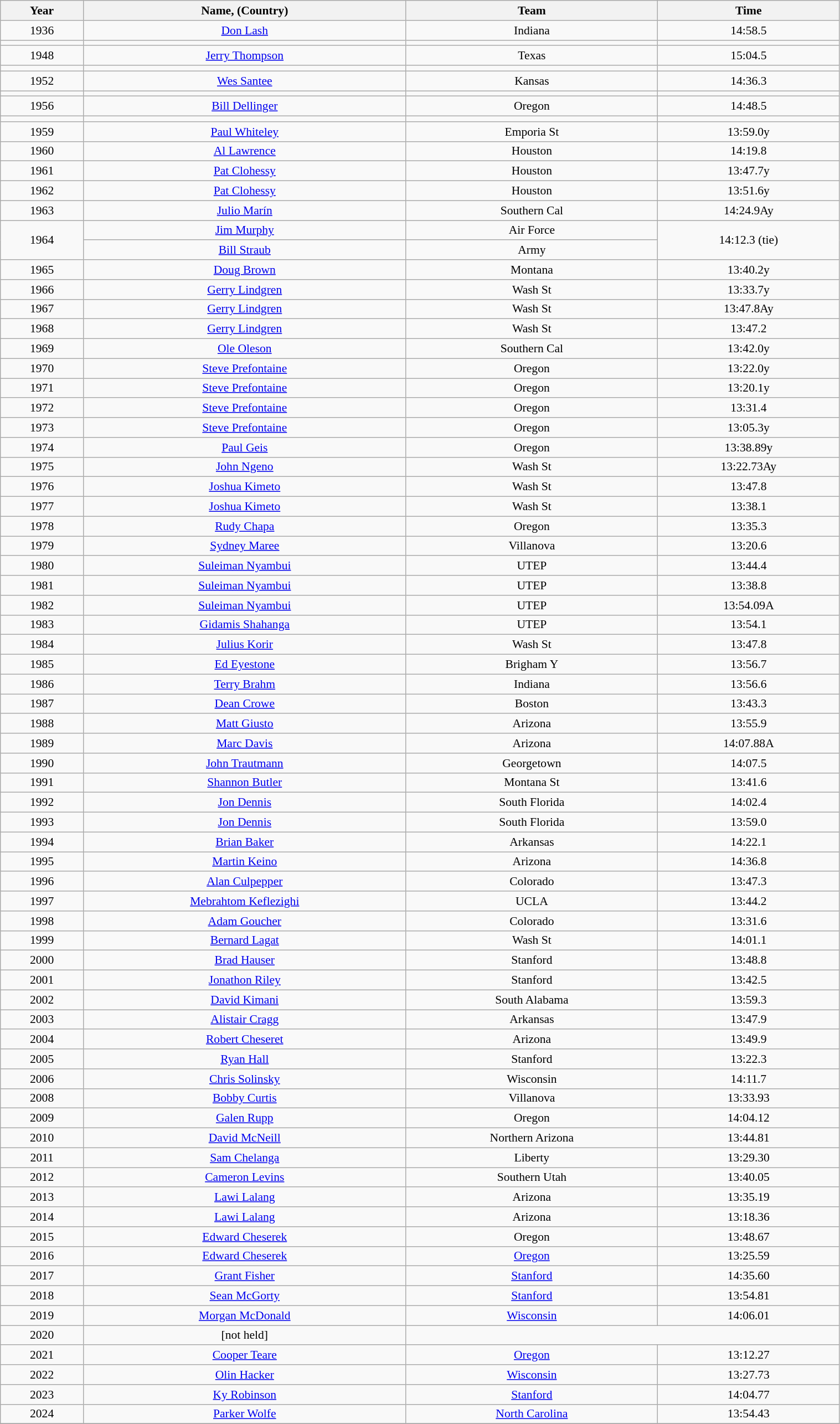<table class="wikitable sortable" style="font-size:90%; width: 80%; text-align: center;">
<tr>
<th>Year</th>
<th>Name, (Country)</th>
<th>Team</th>
<th>Time</th>
</tr>
<tr>
<td>1936</td>
<td><a href='#'>Don Lash</a></td>
<td>Indiana</td>
<td>14:58.5</td>
</tr>
<tr>
<td></td>
<td></td>
<td></td>
</tr>
<tr>
<td>1948</td>
<td><a href='#'>Jerry Thompson</a></td>
<td>Texas</td>
<td>15:04.5</td>
</tr>
<tr>
<td></td>
<td></td>
<td></td>
</tr>
<tr>
<td>1952</td>
<td><a href='#'>Wes Santee</a></td>
<td>Kansas</td>
<td>14:36.3</td>
</tr>
<tr>
<td></td>
<td></td>
<td></td>
</tr>
<tr>
<td>1956</td>
<td><a href='#'>Bill Dellinger</a></td>
<td>Oregon</td>
<td>14:48.5</td>
</tr>
<tr>
<td></td>
<td></td>
<td></td>
</tr>
<tr>
<td>1959</td>
<td><a href='#'>Paul Whiteley</a></td>
<td>Emporia St</td>
<td>13:59.0y</td>
</tr>
<tr>
<td>1960</td>
<td><a href='#'>Al Lawrence</a> </td>
<td>Houston</td>
<td>14:19.8</td>
</tr>
<tr>
<td>1961</td>
<td><a href='#'>Pat Clohessy</a> </td>
<td>Houston</td>
<td>13:47.7y</td>
</tr>
<tr>
<td>1962</td>
<td><a href='#'>Pat Clohessy</a> </td>
<td>Houston</td>
<td>13:51.6y</td>
</tr>
<tr>
<td>1963</td>
<td><a href='#'>Julio Marín</a> </td>
<td>Southern Cal</td>
<td>14:24.9Ay</td>
</tr>
<tr>
<td rowspan=2>1964</td>
<td><a href='#'>Jim Murphy</a></td>
<td>Air Force</td>
<td rowspan=2>14:12.3 (tie)</td>
</tr>
<tr>
<td><a href='#'>Bill Straub</a></td>
<td>Army</td>
</tr>
<tr>
<td>1965</td>
<td><a href='#'>Doug Brown</a></td>
<td>Montana</td>
<td>13:40.2y</td>
</tr>
<tr>
<td>1966</td>
<td><a href='#'>Gerry Lindgren</a></td>
<td>Wash St</td>
<td>13:33.7y</td>
</tr>
<tr>
<td>1967</td>
<td><a href='#'>Gerry Lindgren</a></td>
<td>Wash St</td>
<td>13:47.8Ay</td>
</tr>
<tr>
<td>1968</td>
<td><a href='#'>Gerry Lindgren</a></td>
<td>Wash St</td>
<td>13:47.2</td>
</tr>
<tr>
<td>1969</td>
<td><a href='#'>Ole Oleson</a></td>
<td>Southern Cal</td>
<td>13:42.0y</td>
</tr>
<tr>
<td>1970</td>
<td><a href='#'>Steve Prefontaine</a></td>
<td>Oregon</td>
<td>13:22.0y</td>
</tr>
<tr>
<td>1971</td>
<td><a href='#'>Steve Prefontaine</a></td>
<td>Oregon</td>
<td>13:20.1y</td>
</tr>
<tr>
<td>1972</td>
<td><a href='#'>Steve Prefontaine</a></td>
<td>Oregon</td>
<td>13:31.4</td>
</tr>
<tr>
<td>1973</td>
<td><a href='#'>Steve Prefontaine</a></td>
<td>Oregon</td>
<td>13:05.3y</td>
</tr>
<tr>
<td>1974</td>
<td><a href='#'>Paul Geis</a></td>
<td>Oregon</td>
<td>13:38.89y</td>
</tr>
<tr>
<td>1975</td>
<td><a href='#'>John Ngeno</a> </td>
<td>Wash St</td>
<td>13:22.73Ay</td>
</tr>
<tr>
<td>1976</td>
<td><a href='#'>Joshua Kimeto</a> </td>
<td>Wash St</td>
<td>13:47.8</td>
</tr>
<tr>
<td>1977</td>
<td><a href='#'>Joshua Kimeto</a> </td>
<td>Wash St</td>
<td>13:38.1</td>
</tr>
<tr>
<td>1978</td>
<td><a href='#'>Rudy Chapa</a></td>
<td>Oregon</td>
<td>13:35.3</td>
</tr>
<tr>
<td>1979</td>
<td><a href='#'>Sydney Maree</a> </td>
<td>Villanova</td>
<td>13:20.6</td>
</tr>
<tr>
<td>1980</td>
<td><a href='#'>Suleiman Nyambui</a> </td>
<td>UTEP</td>
<td>13:44.4</td>
</tr>
<tr>
<td>1981</td>
<td><a href='#'>Suleiman Nyambui</a> </td>
<td>UTEP</td>
<td>13:38.8</td>
</tr>
<tr>
<td>1982</td>
<td><a href='#'>Suleiman Nyambui</a> </td>
<td>UTEP</td>
<td>13:54.09A</td>
</tr>
<tr>
<td>1983</td>
<td><a href='#'>Gidamis Shahanga</a> </td>
<td>UTEP</td>
<td>13:54.1</td>
</tr>
<tr>
<td>1984</td>
<td><a href='#'>Julius Korir</a> </td>
<td>Wash St</td>
<td>13:47.8</td>
</tr>
<tr>
<td>1985</td>
<td><a href='#'>Ed Eyestone</a></td>
<td>Brigham Y</td>
<td>13:56.7</td>
</tr>
<tr>
<td>1986</td>
<td><a href='#'>Terry Brahm</a></td>
<td>Indiana</td>
<td>13:56.6</td>
</tr>
<tr>
<td>1987</td>
<td><a href='#'>Dean Crowe</a> </td>
<td>Boston</td>
<td>13:43.3</td>
</tr>
<tr>
<td>1988</td>
<td><a href='#'>Matt Giusto</a></td>
<td>Arizona</td>
<td>13:55.9</td>
</tr>
<tr>
<td>1989</td>
<td><a href='#'>Marc Davis</a></td>
<td>Arizona</td>
<td>14:07.88A</td>
</tr>
<tr>
<td>1990</td>
<td><a href='#'>John Trautmann</a></td>
<td>Georgetown</td>
<td>14:07.5</td>
</tr>
<tr>
<td>1991</td>
<td><a href='#'>Shannon Butler</a></td>
<td>Montana St</td>
<td>13:41.6</td>
</tr>
<tr>
<td>1992</td>
<td><a href='#'>Jon Dennis</a> </td>
<td>South Florida</td>
<td>14:02.4</td>
</tr>
<tr>
<td>1993</td>
<td><a href='#'>Jon Dennis</a> </td>
<td>South Florida</td>
<td>13:59.0</td>
</tr>
<tr>
<td>1994</td>
<td><a href='#'>Brian Baker</a></td>
<td>Arkansas</td>
<td>14:22.1</td>
</tr>
<tr>
<td>1995</td>
<td><a href='#'>Martin Keino</a> </td>
<td>Arizona</td>
<td>14:36.8</td>
</tr>
<tr>
<td>1996</td>
<td><a href='#'>Alan Culpepper</a></td>
<td>Colorado</td>
<td>13:47.3</td>
</tr>
<tr>
<td>1997</td>
<td><a href='#'>Mebrahtom Keflezighi</a> </td>
<td>UCLA</td>
<td>13:44.2</td>
</tr>
<tr>
<td>1998</td>
<td><a href='#'>Adam Goucher</a></td>
<td>Colorado</td>
<td>13:31.6</td>
</tr>
<tr>
<td>1999</td>
<td><a href='#'>Bernard Lagat</a> </td>
<td>Wash St</td>
<td>14:01.1</td>
</tr>
<tr>
<td>2000</td>
<td><a href='#'>Brad Hauser</a></td>
<td>Stanford</td>
<td>13:48.8</td>
</tr>
<tr>
<td>2001</td>
<td><a href='#'>Jonathon Riley</a></td>
<td>Stanford</td>
<td>13:42.5</td>
</tr>
<tr>
<td>2002</td>
<td><a href='#'>David Kimani</a> </td>
<td>South Alabama</td>
<td>13:59.3</td>
</tr>
<tr>
<td>2003</td>
<td><a href='#'>Alistair Cragg</a> </td>
<td>Arkansas</td>
<td>13:47.9</td>
</tr>
<tr>
<td>2004</td>
<td><a href='#'>Robert Cheseret</a> </td>
<td>Arizona</td>
<td>13:49.9</td>
</tr>
<tr>
<td>2005</td>
<td><a href='#'>Ryan Hall</a></td>
<td>Stanford</td>
<td>13:22.3</td>
</tr>
<tr>
<td>2006</td>
<td><a href='#'>Chris Solinsky</a></td>
<td>Wisconsin</td>
<td>14:11.7</td>
</tr>
<tr>
<td>2008</td>
<td><a href='#'>Bobby Curtis</a></td>
<td>Villanova</td>
<td>13:33.93</td>
</tr>
<tr>
<td>2009</td>
<td><a href='#'>Galen Rupp</a></td>
<td>Oregon</td>
<td>14:04.12</td>
</tr>
<tr>
<td>2010</td>
<td><a href='#'>David McNeill</a> </td>
<td>Northern Arizona</td>
<td>13:44.81</td>
</tr>
<tr>
<td>2011</td>
<td><a href='#'>Sam Chelanga</a></td>
<td>Liberty</td>
<td>13:29.30</td>
</tr>
<tr>
<td>2012</td>
<td><a href='#'>Cameron Levins</a> </td>
<td>Southern Utah</td>
<td>13:40.05</td>
</tr>
<tr>
<td>2013</td>
<td><a href='#'>Lawi Lalang</a> </td>
<td>Arizona</td>
<td>13:35.19</td>
</tr>
<tr>
<td>2014</td>
<td><a href='#'>Lawi Lalang</a> </td>
<td>Arizona</td>
<td>13:18.36</td>
</tr>
<tr>
<td>2015</td>
<td><a href='#'>Edward Cheserek</a> </td>
<td>Oregon</td>
<td>13:48.67</td>
</tr>
<tr>
<td>2016</td>
<td><a href='#'>Edward Cheserek</a></td>
<td><a href='#'>Oregon</a></td>
<td>13:25.59</td>
</tr>
<tr>
<td>2017</td>
<td><a href='#'>Grant Fisher</a></td>
<td><a href='#'>Stanford</a></td>
<td>14:35.60</td>
</tr>
<tr>
<td>2018</td>
<td><a href='#'>Sean McGorty</a></td>
<td><a href='#'>Stanford</a></td>
<td>13:54.81</td>
</tr>
<tr>
<td>2019</td>
<td><a href='#'>Morgan McDonald</a> </td>
<td><a href='#'>Wisconsin</a></td>
<td>14:06.01</td>
</tr>
<tr>
<td>2020</td>
<td>[not held]</td>
</tr>
<tr>
<td>2021</td>
<td><a href='#'>Cooper Teare</a></td>
<td><a href='#'>Oregon</a></td>
<td>13:12.27</td>
</tr>
<tr>
<td>2022</td>
<td><a href='#'>Olin Hacker</a></td>
<td><a href='#'>Wisconsin</a></td>
<td>13:27.73</td>
</tr>
<tr>
<td>2023</td>
<td><a href='#'>Ky Robinson</a> </td>
<td><a href='#'>Stanford</a></td>
<td>14:04.77</td>
</tr>
<tr>
<td>2024</td>
<td><a href='#'>Parker Wolfe</a></td>
<td><a href='#'>North Carolina</a></td>
<td>13:54.43</td>
</tr>
<tr>
</tr>
</table>
